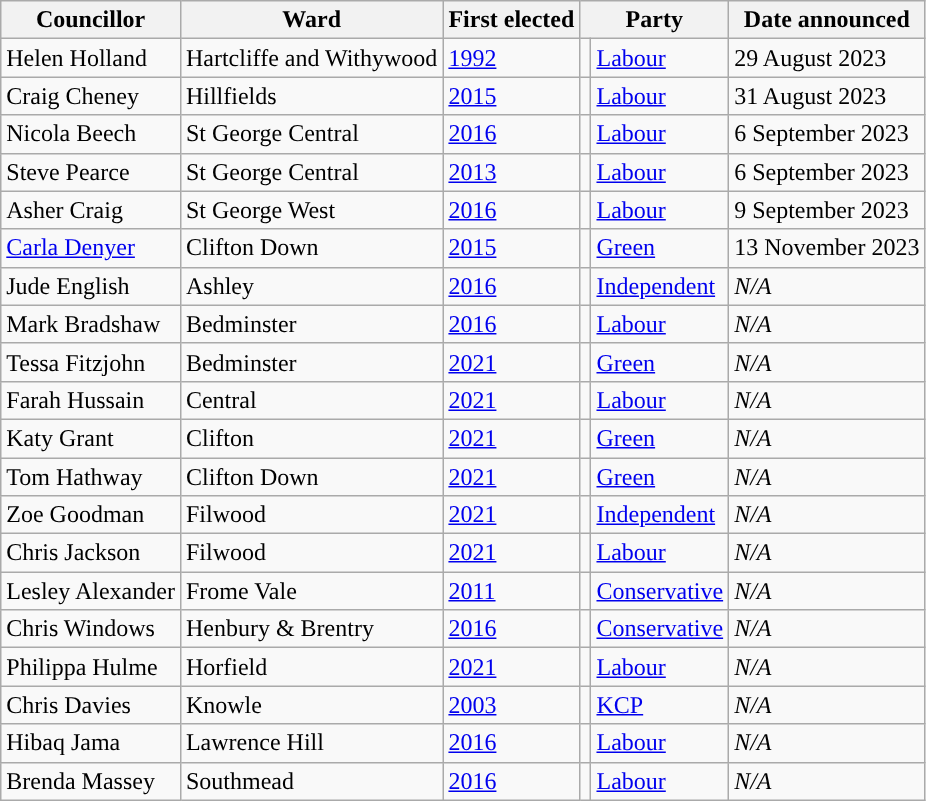<table class="wikitable sortable">
<tr>
<th scope="col">Councillor</th>
<th scope="col">Ward</th>
<th scope="col">First elected</th>
<th colspan="2" scope="col">Party</th>
<th scope="col">Date announced</th>
</tr>
<tr>
<td>Helen Holland</td>
<td>Hartcliffe and Withywood</td>
<td><a href='#'>1992</a></td>
<td style="color:inherit;background:"></td>
<td><a href='#'>Labour</a></td>
<td>29 August 2023</td>
</tr>
<tr>
<td>Craig Cheney</td>
<td>Hillfields</td>
<td><a href='#'>2015</a></td>
<td style="color:inherit;background:"></td>
<td><a href='#'>Labour</a></td>
<td>31 August 2023</td>
</tr>
<tr>
<td>Nicola Beech</td>
<td>St George Central</td>
<td><a href='#'>2016</a></td>
<td style="color:inherit;background:"></td>
<td><a href='#'>Labour</a></td>
<td>6 September 2023</td>
</tr>
<tr>
<td>Steve Pearce</td>
<td>St George Central</td>
<td><a href='#'>2013</a></td>
<td style="color:inherit;background:"></td>
<td><a href='#'>Labour</a></td>
<td>6 September 2023</td>
</tr>
<tr>
<td>Asher Craig</td>
<td>St George West</td>
<td><a href='#'>2016</a></td>
<td style="color:inherit;background:"></td>
<td><a href='#'>Labour</a></td>
<td>9 September 2023</td>
</tr>
<tr>
<td><a href='#'>Carla Denyer</a></td>
<td>Clifton Down</td>
<td><a href='#'>2015</a></td>
<td style="color:inherit;background:"></td>
<td><a href='#'>Green</a></td>
<td>13 November 2023</td>
</tr>
<tr>
<td>Jude English</td>
<td>Ashley</td>
<td><a href='#'>2016</a></td>
<td style="color:inherit;background:"></td>
<td><a href='#'>Independent</a></td>
<td><em>N/A</em></td>
</tr>
<tr>
<td>Mark Bradshaw</td>
<td>Bedminster</td>
<td><a href='#'>2016</a></td>
<td style="color:inherit;background:"></td>
<td><a href='#'>Labour</a></td>
<td><em>N/A</em></td>
</tr>
<tr>
<td>Tessa Fitzjohn</td>
<td>Bedminster</td>
<td><a href='#'>2021</a></td>
<td style="color:inherit;background:"></td>
<td><a href='#'>Green</a></td>
<td><em>N/A</em></td>
</tr>
<tr>
<td>Farah Hussain</td>
<td>Central</td>
<td><a href='#'>2021</a></td>
<td style="color:inherit;background:"></td>
<td><a href='#'>Labour</a></td>
<td><em>N/A</em></td>
</tr>
<tr>
<td>Katy Grant</td>
<td>Clifton</td>
<td><a href='#'>2021</a></td>
<td style="color:inherit;background:"></td>
<td><a href='#'>Green</a></td>
<td><em>N/A</em></td>
</tr>
<tr>
<td>Tom Hathway</td>
<td>Clifton Down</td>
<td><a href='#'>2021</a></td>
<td style="color:inherit;background:"></td>
<td><a href='#'>Green</a></td>
<td><em>N/A</em></td>
</tr>
<tr>
<td>Zoe Goodman</td>
<td>Filwood</td>
<td><a href='#'>2021</a></td>
<td style="color:inherit;background:"></td>
<td><a href='#'>Independent</a></td>
<td><em>N/A</em></td>
</tr>
<tr>
<td>Chris Jackson</td>
<td>Filwood</td>
<td><a href='#'>2021</a></td>
<td style="color:inherit;background:"></td>
<td><a href='#'>Labour</a></td>
<td><em>N/A</em></td>
</tr>
<tr>
<td>Lesley Alexander</td>
<td>Frome Vale</td>
<td><a href='#'>2011</a></td>
<td style="color:inherit;background:"></td>
<td><a href='#'>Conservative</a></td>
<td><em>N/A</em></td>
</tr>
<tr>
<td>Chris Windows</td>
<td>Henbury & Brentry</td>
<td><a href='#'>2016</a></td>
<td style="color:inherit;background:"></td>
<td><a href='#'>Conservative</a></td>
<td><em>N/A</em></td>
</tr>
<tr>
<td>Philippa Hulme</td>
<td>Horfield</td>
<td><a href='#'>2021</a></td>
<td style="color:inherit;background:"></td>
<td><a href='#'>Labour</a></td>
<td><em>N/A</em></td>
</tr>
<tr>
<td>Chris Davies</td>
<td>Knowle</td>
<td><a href='#'>2003</a></td>
<td style="color:inherit;background:"></td>
<td><a href='#'>KCP</a></td>
<td><em>N/A</em></td>
</tr>
<tr>
<td>Hibaq Jama</td>
<td>Lawrence Hill</td>
<td><a href='#'>2016</a></td>
<td style="color:inherit;background:"></td>
<td><a href='#'>Labour</a></td>
<td><em>N/A</em></td>
</tr>
<tr>
<td>Brenda Massey</td>
<td>Southmead</td>
<td><a href='#'>2016</a></td>
<td style="color:inherit;background:"></td>
<td><a href='#'>Labour</a></td>
<td><em>N/A</em></td>
</tr>
</table>
